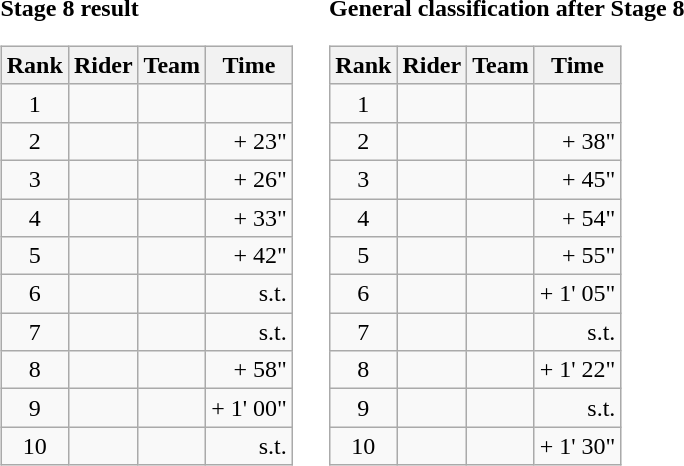<table>
<tr>
<td><strong>Stage 8 result</strong><br><table class="wikitable">
<tr>
<th scope="col">Rank</th>
<th scope="col">Rider</th>
<th scope="col">Team</th>
<th scope="col">Time</th>
</tr>
<tr>
<td style="text-align:center;">1</td>
<td></td>
<td></td>
<td style="text-align:right;"></td>
</tr>
<tr>
<td style="text-align:center;">2</td>
<td></td>
<td></td>
<td style="text-align:right;">+ 23"</td>
</tr>
<tr>
<td style="text-align:center;">3</td>
<td></td>
<td></td>
<td style="text-align:right;">+ 26"</td>
</tr>
<tr>
<td style="text-align:center;">4</td>
<td></td>
<td></td>
<td style="text-align:right;">+ 33"</td>
</tr>
<tr>
<td style="text-align:center;">5</td>
<td></td>
<td></td>
<td style="text-align:right;">+ 42"</td>
</tr>
<tr>
<td style="text-align:center;">6</td>
<td></td>
<td></td>
<td style="text-align:right;">s.t.</td>
</tr>
<tr>
<td style="text-align:center;">7</td>
<td></td>
<td></td>
<td style="text-align:right;">s.t.</td>
</tr>
<tr>
<td style="text-align:center;">8</td>
<td></td>
<td></td>
<td style="text-align:right;">+ 58"</td>
</tr>
<tr>
<td style="text-align:center;">9</td>
<td></td>
<td></td>
<td style="text-align:right;">+ 1' 00"</td>
</tr>
<tr>
<td style="text-align:center;">10</td>
<td></td>
<td></td>
<td style="text-align:right;">s.t.</td>
</tr>
</table>
</td>
<td></td>
<td><strong>General classification after Stage 8</strong><br><table class="wikitable">
<tr>
<th scope="col">Rank</th>
<th scope="col">Rider</th>
<th scope="col">Team</th>
<th scope="col">Time</th>
</tr>
<tr>
<td style="text-align:center;">1</td>
<td></td>
<td></td>
<td style="text-align:right;"></td>
</tr>
<tr>
<td style="text-align:center;">2</td>
<td></td>
<td></td>
<td style="text-align:right;">+ 38"</td>
</tr>
<tr>
<td style="text-align:center;">3</td>
<td></td>
<td></td>
<td style="text-align:right;">+ 45"</td>
</tr>
<tr>
<td style="text-align:center;">4</td>
<td></td>
<td></td>
<td style="text-align:right;">+ 54"</td>
</tr>
<tr>
<td style="text-align:center;">5</td>
<td></td>
<td></td>
<td style="text-align:right;">+ 55"</td>
</tr>
<tr>
<td style="text-align:center;">6</td>
<td></td>
<td></td>
<td style="text-align:right;">+ 1' 05"</td>
</tr>
<tr>
<td style="text-align:center;">7</td>
<td></td>
<td></td>
<td style="text-align:right;">s.t.</td>
</tr>
<tr>
<td style="text-align:center;">8</td>
<td></td>
<td></td>
<td style="text-align:right;">+ 1' 22"</td>
</tr>
<tr>
<td style="text-align:center;">9</td>
<td></td>
<td></td>
<td style="text-align:right;">s.t.</td>
</tr>
<tr>
<td style="text-align:center;">10</td>
<td></td>
<td></td>
<td style="text-align:right;">+ 1' 30"</td>
</tr>
</table>
</td>
</tr>
</table>
